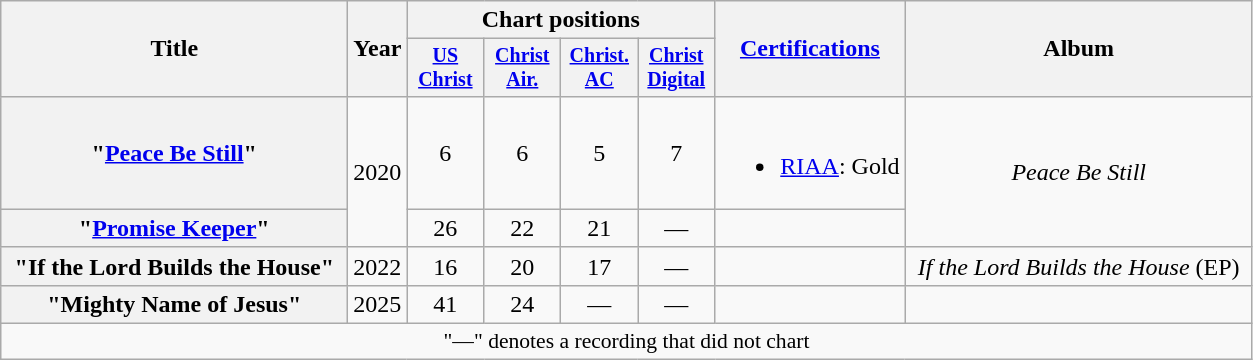<table class="wikitable plainrowheaders" style="text-align:center;">
<tr>
<th rowspan="2" style="width:14em;">Title</th>
<th rowspan="2">Year</th>
<th colspan="4">Chart positions</th>
<th rowspan="2"><a href='#'>Certifications</a></th>
<th rowspan="2" style="width:14em;">Album</th>
</tr>
<tr style="font-size:smaller;">
<th width="45"><a href='#'>US<br>Christ</a><br></th>
<th width="45"><a href='#'>Christ<br>Air.</a><br></th>
<th width="45"><a href='#'>Christ.<br>AC</a></th>
<th width="45"><a href='#'>Christ<br>Digital</a><br></th>
</tr>
<tr>
<th scope="row">"<a href='#'>Peace Be Still</a>"</th>
<td rowspan="2">2020</td>
<td>6<br></td>
<td>6<br></td>
<td>5<br></td>
<td>7<br></td>
<td><br><ul><li><a href='#'>RIAA</a>: Gold</li></ul></td>
<td rowspan="2"><em>Peace Be Still</em></td>
</tr>
<tr>
<th scope="row">"<a href='#'>Promise Keeper</a>"</th>
<td>26<br></td>
<td>22<br></td>
<td>21<br></td>
<td>—</td>
<td></td>
</tr>
<tr>
<th scope="row">"If the Lord Builds the House"</th>
<td>2022</td>
<td>16<br></td>
<td>20<br></td>
<td>17<br></td>
<td>—</td>
<td></td>
<td><em>If the Lord Builds the House</em> (EP)</td>
</tr>
<tr>
<th scope="row">"Mighty Name of Jesus"</th>
<td>2025</td>
<td>41<br></td>
<td>24<br></td>
<td>—</td>
<td>—</td>
<td></td>
<td></td>
</tr>
<tr>
<td colspan="9" style="font-size:90%">"—" denotes a recording that did not chart</td>
</tr>
</table>
